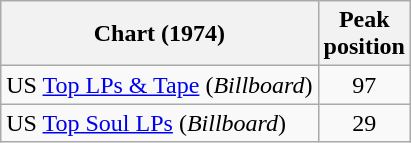<table class="wikitable">
<tr>
<th>Chart (1974)</th>
<th>Peak<br>position</th>
</tr>
<tr>
<td>US <a href='#'>Top LPs & Tape</a> (<em>Billboard</em>)</td>
<td align="center">97</td>
</tr>
<tr>
<td>US <a href='#'>Top Soul LPs</a> (<em>Billboard</em>)</td>
<td align="center">29</td>
</tr>
</table>
